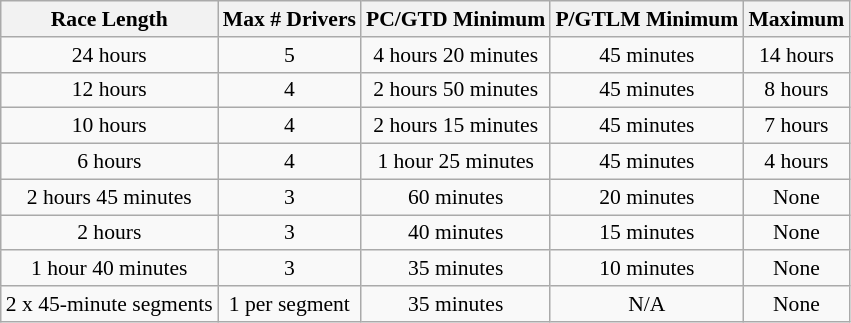<table class="wikitable" style="text-align: center; font-size: 90%;">
<tr>
<th>Race Length</th>
<th>Max # Drivers</th>
<th>PC/GTD Minimum</th>
<th>P/GTLM Minimum</th>
<th>Maximum</th>
</tr>
<tr>
<td>24 hours</td>
<td>5</td>
<td>4 hours 20 minutes</td>
<td>45 minutes</td>
<td>14 hours</td>
</tr>
<tr>
<td>12 hours</td>
<td>4</td>
<td>2 hours 50 minutes</td>
<td>45 minutes</td>
<td>8 hours</td>
</tr>
<tr>
<td>10 hours</td>
<td>4</td>
<td>2 hours 15 minutes</td>
<td>45 minutes</td>
<td>7 hours</td>
</tr>
<tr>
<td>6 hours</td>
<td>4</td>
<td>1 hour 25 minutes</td>
<td>45 minutes</td>
<td>4 hours</td>
</tr>
<tr>
<td>2 hours 45 minutes</td>
<td>3</td>
<td>60 minutes</td>
<td>20 minutes</td>
<td>None</td>
</tr>
<tr>
<td>2 hours</td>
<td>3</td>
<td>40 minutes</td>
<td>15 minutes</td>
<td>None</td>
</tr>
<tr>
<td>1 hour 40 minutes</td>
<td>3</td>
<td>35 minutes</td>
<td>10 minutes</td>
<td>None</td>
</tr>
<tr>
<td>2 x 45-minute segments</td>
<td>1 per segment</td>
<td>35 minutes</td>
<td>N/A</td>
<td>None</td>
</tr>
</table>
